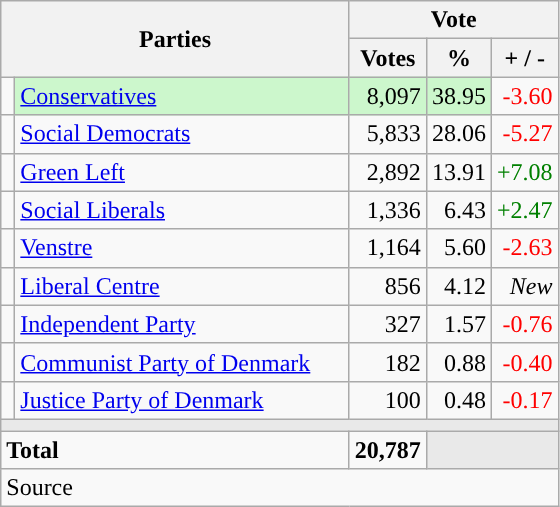<table class="wikitable" style="text-align:right;">
<tr>
<th style="text-align:centre;" rowspan="2" colspan="2" width="225">Parties</th>
<th colspan="3">Vote</th>
</tr>
<tr>
<th width="15">Votes</th>
<th width="15">%</th>
<th width="15">+ / -</th>
</tr>
<tr>
<td width="2" style="color:inherit;background:"></td>
<td bgcolor=#ccf7cc  align="left"><a href='#'>Conservatives</a></td>
<td bgcolor=#ccf7cc>8,097</td>
<td bgcolor=#ccf7cc>38.95</td>
<td style=color:red;>-3.60</td>
</tr>
<tr>
<td width="2" style="color:inherit;background:"></td>
<td align="left"><a href='#'>Social Democrats</a></td>
<td>5,833</td>
<td>28.06</td>
<td style=color:red;>-5.27</td>
</tr>
<tr>
<td width="2" style="color:inherit;background:"></td>
<td align="left"><a href='#'>Green Left</a></td>
<td>2,892</td>
<td>13.91</td>
<td style=color:green;>+7.08</td>
</tr>
<tr>
<td width="2" style="color:inherit;background:"></td>
<td align="left"><a href='#'>Social Liberals</a></td>
<td>1,336</td>
<td>6.43</td>
<td style=color:green;>+2.47</td>
</tr>
<tr>
<td width="2" style="color:inherit;background:"></td>
<td align="left"><a href='#'>Venstre</a></td>
<td>1,164</td>
<td>5.60</td>
<td style=color:red;>-2.63</td>
</tr>
<tr>
<td width="2" style="color:inherit;background:"></td>
<td align="left"><a href='#'>Liberal Centre</a></td>
<td>856</td>
<td>4.12</td>
<td><em>New</em></td>
</tr>
<tr>
<td width="2" style="color:inherit;background:"></td>
<td align="left"><a href='#'>Independent Party</a></td>
<td>327</td>
<td>1.57</td>
<td style=color:red;>-0.76</td>
</tr>
<tr>
<td width="2" style="color:inherit;background:"></td>
<td align="left"><a href='#'>Communist Party of Denmark</a></td>
<td>182</td>
<td>0.88</td>
<td style=color:red;>-0.40</td>
</tr>
<tr>
<td width="2" style="color:inherit;background:"></td>
<td align="left"><a href='#'>Justice Party of Denmark</a></td>
<td>100</td>
<td>0.48</td>
<td style=color:red;>-0.17</td>
</tr>
<tr>
<td colspan="7" bgcolor="#E9E9E9"></td>
</tr>
<tr>
<td align="left" colspan="2"><strong>Total</strong></td>
<td><strong>20,787</strong></td>
<td bgcolor="#E9E9E9" colspan="2"></td>
</tr>
<tr>
<td align="left" colspan="6">Source</td>
</tr>
</table>
